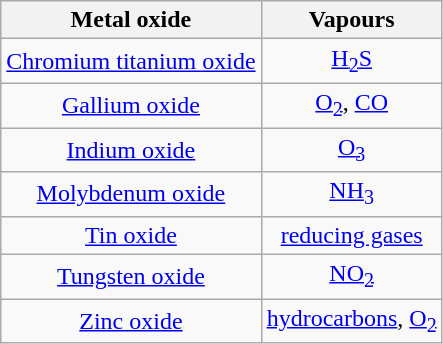<table class="wikitable" style="text-align:center">
<tr>
<th>Metal oxide</th>
<th>Vapours</th>
</tr>
<tr>
<td><a href='#'>Chromium titanium oxide</a></td>
<td><a href='#'>H<sub>2</sub>S</a></td>
</tr>
<tr>
<td><a href='#'>Gallium oxide</a></td>
<td><a href='#'>O<sub>2</sub></a>, <a href='#'>CO</a></td>
</tr>
<tr>
<td><a href='#'>Indium oxide</a></td>
<td><a href='#'>O<sub>3</sub></a></td>
</tr>
<tr>
<td><a href='#'>Molybdenum oxide</a></td>
<td><a href='#'>NH<sub>3</sub></a></td>
</tr>
<tr>
<td><a href='#'>Tin oxide</a></td>
<td><a href='#'>reducing gases</a></td>
</tr>
<tr>
<td><a href='#'>Tungsten oxide</a></td>
<td><a href='#'>NO<sub>2</sub></a></td>
</tr>
<tr>
<td><a href='#'>Zinc oxide</a></td>
<td><a href='#'>hydrocarbons</a>, <a href='#'>O<sub>2</sub></a></td>
</tr>
</table>
